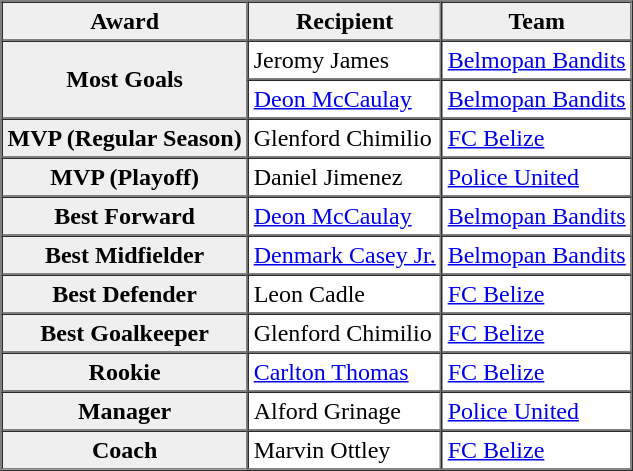<table border="1" cellpadding="3" cellspacing="0" align="centre">
<tr>
<th scope="row" style="background:#efefef;">Award</th>
<th scope="row" style="background:#efefef;">Recipient</th>
<th scope="row" style="background:#efefef;">Team</th>
</tr>
<tr>
<td align="center" rowspan=2 scope="row" style="background:#efefef;"><strong>Most Goals</strong></td>
<td> Jeromy James</td>
<td><a href='#'>Belmopan Bandits</a></td>
</tr>
<tr>
<td> <a href='#'>Deon McCaulay</a></td>
<td><a href='#'>Belmopan Bandits</a></td>
</tr>
<tr>
<th scope="row" style="background:#efefef;">MVP (Regular Season)</th>
<td> Glenford Chimilio</td>
<td><a href='#'>FC Belize</a></td>
</tr>
<tr>
<th scope="row" style="background:#efefef;">MVP (Playoff)</th>
<td> Daniel Jimenez</td>
<td><a href='#'>Police United</a></td>
</tr>
<tr>
<th scope="row" style="background:#efefef;">Best Forward</th>
<td> <a href='#'>Deon McCaulay</a></td>
<td><a href='#'>Belmopan Bandits</a></td>
</tr>
<tr>
<th scope="row" style="background:#efefef;">Best Midfielder</th>
<td> <a href='#'>Denmark Casey Jr.</a></td>
<td><a href='#'>Belmopan Bandits</a></td>
</tr>
<tr>
<th scope="row" style="background:#efefef;">Best Defender</th>
<td> Leon Cadle</td>
<td><a href='#'>FC Belize</a></td>
</tr>
<tr>
<th scope="row" style="background:#efefef;">Best Goalkeeper</th>
<td> Glenford Chimilio</td>
<td><a href='#'>FC Belize</a></td>
</tr>
<tr>
<th scope="row" style="background:#efefef;">Rookie</th>
<td> <a href='#'>Carlton Thomas</a></td>
<td><a href='#'>FC Belize</a></td>
</tr>
<tr>
<th scope="row" style="background:#efefef;">Manager</th>
<td> Alford Grinage</td>
<td><a href='#'>Police United</a></td>
</tr>
<tr>
<th scope="row" style="background:#efefef;">Coach</th>
<td> Marvin Ottley</td>
<td><a href='#'>FC Belize</a></td>
</tr>
</table>
